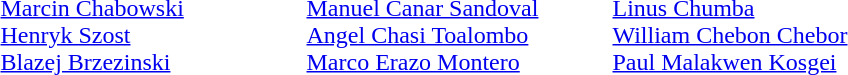<table>
<tr>
<td width=200 valign=top><em></em><br><a href='#'>Marcin Chabowski</a><br><a href='#'>Henryk Szost</a><br><a href='#'>Blazej Brzezinski</a></td>
<td width=200 valign=top><em></em><br><a href='#'>Manuel Canar Sandoval</a><br><a href='#'>Angel Chasi Toalombo</a><br><a href='#'>Marco Erazo Montero</a></td>
<td width=200 valign=top><em></em><br><a href='#'>Linus Chumba</a><br><a href='#'>William Chebon Chebor</a><br><a href='#'>Paul Malakwen Kosgei</a></td>
</tr>
</table>
